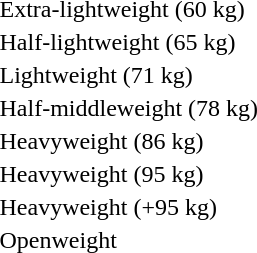<table>
<tr>
<td rowspan=2>Extra-lightweight (60 kg)<br></td>
<td rowspan=2></td>
<td rowspan=2></td>
<td></td>
</tr>
<tr>
<td></td>
</tr>
<tr>
<td rowspan=2>Half-lightweight (65 kg)<br></td>
<td rowspan=2></td>
<td rowspan=2></td>
<td></td>
</tr>
<tr>
<td></td>
</tr>
<tr>
<td rowspan=2>Lightweight (71 kg)<br></td>
<td rowspan=2></td>
<td rowspan=2></td>
<td></td>
</tr>
<tr>
<td></td>
</tr>
<tr>
<td rowspan=2>Half-middleweight (78 kg)<br></td>
<td rowspan=2></td>
<td rowspan=2></td>
<td></td>
</tr>
<tr>
<td></td>
</tr>
<tr>
<td rowspan=2>Heavyweight (86 kg)<br></td>
<td rowspan=2></td>
<td rowspan=2></td>
<td></td>
</tr>
<tr>
<td></td>
</tr>
<tr>
<td rowspan=2>Heavyweight (95 kg)<br></td>
<td rowspan=2></td>
<td rowspan=2></td>
<td></td>
</tr>
<tr>
<td></td>
</tr>
<tr>
<td rowspan=2>Heavyweight (+95 kg)<br></td>
<td rowspan=2></td>
<td rowspan=2></td>
<td></td>
</tr>
<tr>
<td></td>
</tr>
<tr>
<td rowspan=2>Openweight<br></td>
<td rowspan=2></td>
<td rowspan=2></td>
<td></td>
</tr>
<tr>
<td></td>
</tr>
</table>
